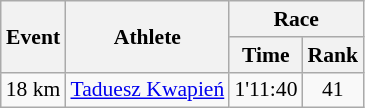<table class="wikitable" border="1" style="font-size:90%">
<tr>
<th rowspan=2>Event</th>
<th rowspan=2>Athlete</th>
<th colspan=2>Race</th>
</tr>
<tr>
<th>Time</th>
<th>Rank</th>
</tr>
<tr>
<td>18 km</td>
<td><a href='#'>Taduesz Kwapień</a></td>
<td align=center>1'11:40</td>
<td align=center>41</td>
</tr>
</table>
